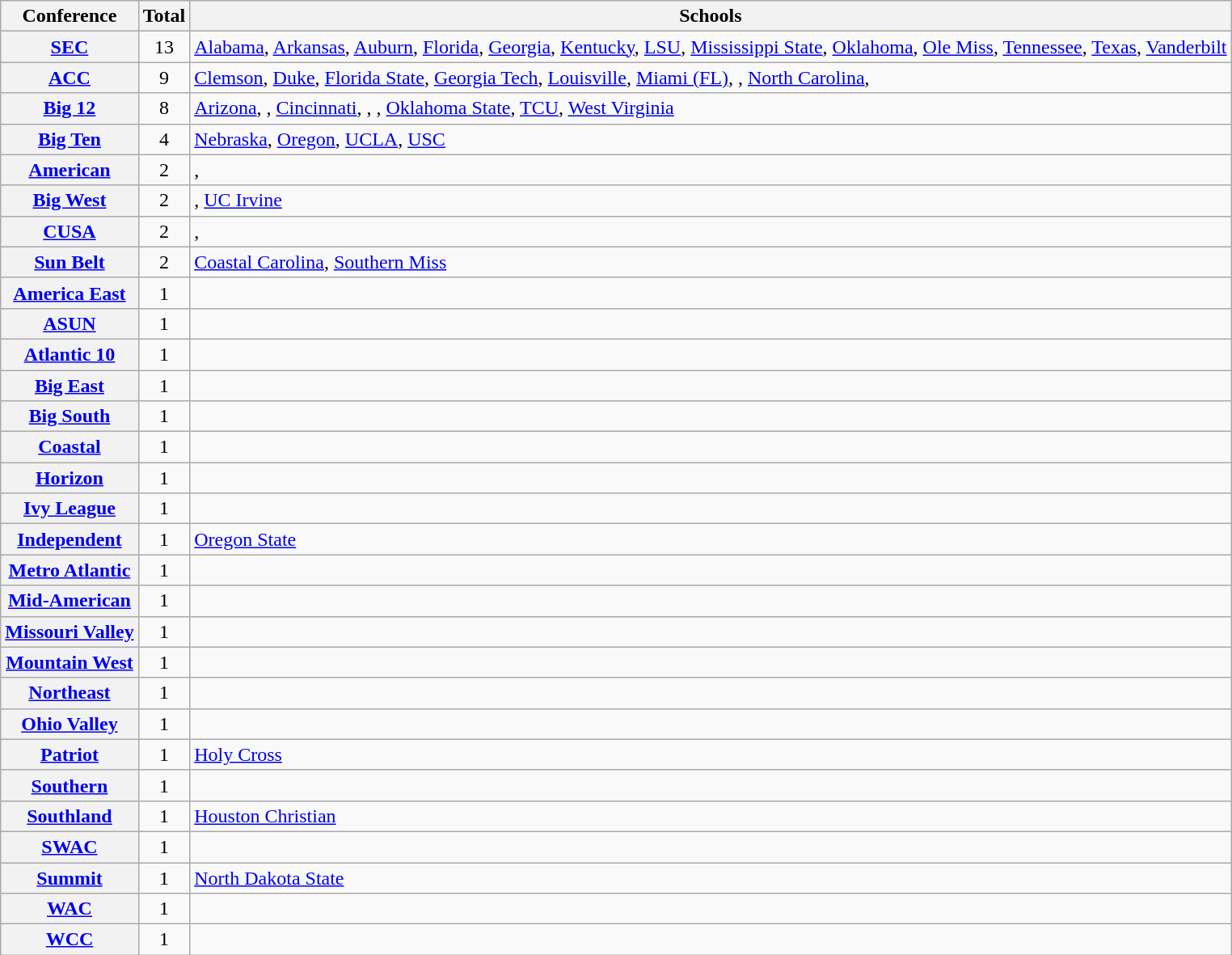<table class="wikitable sortable plainrowheaders">
<tr>
<th scope="col">Conference</th>
<th scope="col">Total</th>
<th scope="col">Schools</th>
</tr>
<tr>
<th scope="row"><a href='#'>SEC</a></th>
<td style="text-align:center">13</td>
<td><a href='#'>Alabama</a>, <a href='#'>Arkansas</a>, <a href='#'>Auburn</a>, <a href='#'>Florida</a>, <a href='#'>Georgia</a>, <a href='#'>Kentucky</a>, <a href='#'>LSU</a>, <a href='#'>Mississippi State</a>, <a href='#'>Oklahoma</a>, <a href='#'>Ole Miss</a>, <a href='#'>Tennessee</a>, <a href='#'>Texas</a>, <a href='#'>Vanderbilt</a></td>
</tr>
<tr>
<th scope="row"><a href='#'>ACC</a></th>
<td style="text-align:center">9</td>
<td><a href='#'>Clemson</a>, <a href='#'>Duke</a>, <a href='#'>Florida State</a>, <a href='#'>Georgia Tech</a>, <a href='#'>Louisville</a>, <a href='#'>Miami (FL)</a>, , <a href='#'>North Carolina</a>, </td>
</tr>
<tr>
<th scope="row"><a href='#'>Big 12</a></th>
<td style="text-align:center">8</td>
<td><a href='#'>Arizona</a>, , <a href='#'>Cincinnati</a>, , , <a href='#'>Oklahoma State</a>, <a href='#'>TCU</a>, <a href='#'>West Virginia</a></td>
</tr>
<tr>
<th scope="row"><a href='#'>Big Ten</a></th>
<td style="text-align:center">4</td>
<td><a href='#'>Nebraska</a>, <a href='#'>Oregon</a>, <a href='#'>UCLA</a>, <a href='#'>USC</a></td>
</tr>
<tr>
<th scope="row"><a href='#'>American</a></th>
<td style="text-align:center">2</td>
<td>, </td>
</tr>
<tr>
<th scope="row"><a href='#'>Big West</a></th>
<td style="text-align:center">2</td>
<td>, <a href='#'>UC Irvine</a></td>
</tr>
<tr>
<th scope="row"><a href='#'>CUSA</a></th>
<td style="text-align:center">2</td>
<td>, </td>
</tr>
<tr>
<th scope="row"><a href='#'>Sun Belt</a></th>
<td style="text-align:center">2</td>
<td><a href='#'>Coastal Carolina</a>, <a href='#'>Southern Miss</a></td>
</tr>
<tr>
<th scope="row"><a href='#'>America East</a></th>
<td style="text-align:center">1</td>
<td></td>
</tr>
<tr>
<th scope="row"><a href='#'>ASUN</a></th>
<td style="text-align:center">1</td>
<td></td>
</tr>
<tr>
<th scope="row"><a href='#'>Atlantic 10</a></th>
<td style="text-align:center">1</td>
<td></td>
</tr>
<tr>
<th scope="row"><a href='#'>Big East</a></th>
<td style="text-align:center">1</td>
<td></td>
</tr>
<tr>
<th scope="row"><a href='#'>Big South</a></th>
<td style="text-align:center">1</td>
<td></td>
</tr>
<tr>
<th scope="row"><a href='#'>Coastal</a></th>
<td style="text-align:center">1</td>
<td></td>
</tr>
<tr>
<th scope="row"><a href='#'>Horizon</a></th>
<td style="text-align:center">1</td>
<td></td>
</tr>
<tr>
<th scope="row"><a href='#'>Ivy League</a></th>
<td style="text-align:center">1</td>
<td></td>
</tr>
<tr>
<th scope="row"><a href='#'>Independent</a></th>
<td style="text-align:center">1</td>
<td><a href='#'>Oregon State</a></td>
</tr>
<tr>
<th scope="row"><a href='#'>Metro Atlantic</a></th>
<td style="text-align:center">1</td>
<td></td>
</tr>
<tr>
<th scope="row"><a href='#'>Mid-American</a></th>
<td style="text-align:center">1</td>
<td></td>
</tr>
<tr>
<th scope="row"><a href='#'>Missouri Valley</a></th>
<td style="text-align:center">1</td>
<td></td>
</tr>
<tr>
<th scope="row"><a href='#'>Mountain West</a></th>
<td style="text-align:center">1</td>
<td></td>
</tr>
<tr>
<th scope="row"><a href='#'>Northeast</a></th>
<td style="text-align:center">1</td>
<td></td>
</tr>
<tr>
<th scope="row"><a href='#'>Ohio Valley</a></th>
<td style="text-align:center">1</td>
<td></td>
</tr>
<tr>
<th scope="row"><a href='#'>Patriot</a></th>
<td style="text-align:center">1</td>
<td><a href='#'>Holy Cross</a></td>
</tr>
<tr>
<th scope="row"><a href='#'>Southern</a></th>
<td style="text-align:center">1</td>
<td></td>
</tr>
<tr>
<th scope="row"><a href='#'>Southland</a></th>
<td style="text-align:center">1</td>
<td><a href='#'>Houston Christian</a></td>
</tr>
<tr>
<th scope="row"><a href='#'>SWAC</a></th>
<td style="text-align:center">1</td>
<td></td>
</tr>
<tr>
<th scope="row"><a href='#'>Summit</a></th>
<td style="text-align:center">1</td>
<td><a href='#'>North Dakota State</a></td>
</tr>
<tr>
<th scope="row"><a href='#'>WAC</a></th>
<td style="text-align:center">1</td>
<td></td>
</tr>
<tr>
<th scope="row"><a href='#'>WCC</a></th>
<td style="text-align:center">1</td>
<td></td>
</tr>
</table>
